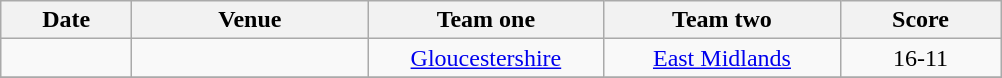<table class="wikitable" style="text-align: center">
<tr>
<th width=80>Date</th>
<th width=150>Venue</th>
<th width=150>Team one</th>
<th width=150>Team two</th>
<th width=100>Score</th>
</tr>
<tr>
<td></td>
<td></td>
<td><a href='#'>Gloucestershire</a></td>
<td><a href='#'>East Midlands</a></td>
<td>16-11</td>
</tr>
<tr>
</tr>
</table>
